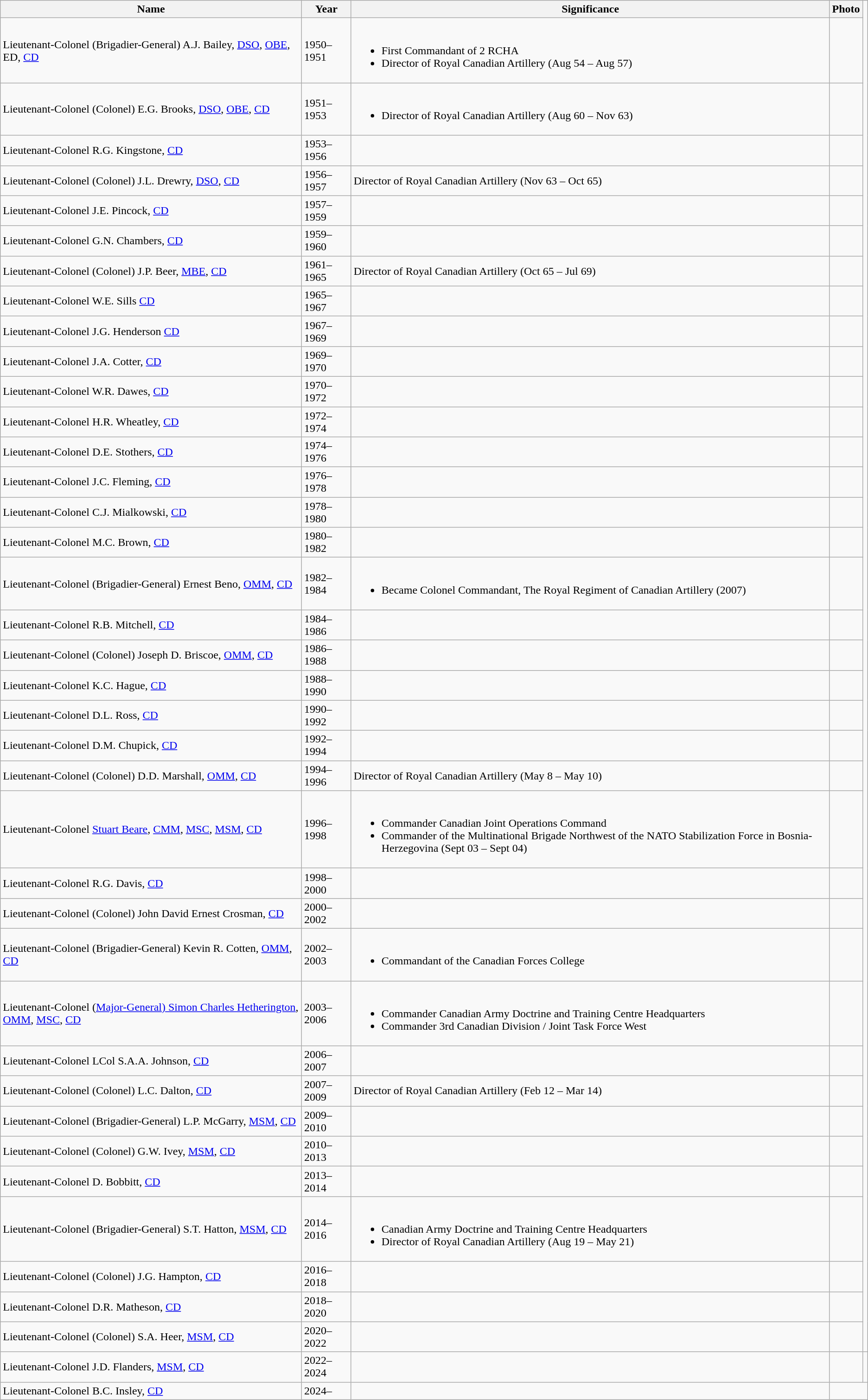<table class="wikitable">
<tr>
<th>Name</th>
<th>Year</th>
<th>Significance</th>
<th>Photo</th>
</tr>
<tr>
<td>Lieutenant-Colonel (Brigadier-General) A.J. Bailey, <a href='#'>DSO</a>, <a href='#'>OBE</a>, ED, <a href='#'>CD</a></td>
<td>1950–1951</td>
<td><br><ul><li>First Commandant of 2 RCHA</li><li>Director of Royal Canadian Artillery (Aug 54 – Aug 57)</li></ul></td>
<td></td>
</tr>
<tr>
<td>Lieutenant-Colonel (Colonel) E.G. Brooks, <a href='#'>DSO</a>, <a href='#'>OBE</a>, <a href='#'>CD</a></td>
<td>1951–1953</td>
<td><br><ul><li>Director of Royal Canadian Artillery (Aug 60 – Nov 63)</li></ul></td>
<td></td>
</tr>
<tr>
<td>Lieutenant-Colonel R.G. Kingstone, <a href='#'>CD</a></td>
<td>1953–1956</td>
<td></td>
<td></td>
</tr>
<tr>
<td>Lieutenant-Colonel (Colonel) J.L. Drewry, <a href='#'>DSO</a>, <a href='#'>CD</a></td>
<td>1956–1957</td>
<td>Director of Royal Canadian Artillery (Nov 63 – Oct 65)</td>
<td></td>
</tr>
<tr>
<td>Lieutenant-Colonel J.E. Pincock, <a href='#'>CD</a></td>
<td>1957–1959</td>
<td></td>
<td></td>
</tr>
<tr>
<td>Lieutenant-Colonel G.N. Chambers, <a href='#'>CD</a></td>
<td>1959–1960</td>
<td></td>
<td></td>
</tr>
<tr>
<td>Lieutenant-Colonel (Colonel) J.P. Beer, <a href='#'>MBE</a>, <a href='#'>CD</a></td>
<td>1961–1965</td>
<td>Director of Royal Canadian Artillery (Oct 65 – Jul 69)</td>
<td></td>
</tr>
<tr>
<td>Lieutenant-Colonel W.E. Sills <a href='#'>CD</a></td>
<td>1965–1967</td>
<td></td>
<td></td>
</tr>
<tr>
<td>Lieutenant-Colonel J.G. Henderson <a href='#'>CD</a></td>
<td>1967–1969</td>
<td></td>
<td></td>
</tr>
<tr>
<td>Lieutenant-Colonel J.A. Cotter, <a href='#'>CD</a></td>
<td>1969–1970</td>
<td></td>
<td></td>
</tr>
<tr>
<td>Lieutenant-Colonel W.R. Dawes, <a href='#'>CD</a></td>
<td>1970–1972</td>
<td></td>
<td></td>
</tr>
<tr>
<td>Lieutenant-Colonel H.R. Wheatley, <a href='#'>CD</a></td>
<td>1972–1974</td>
<td></td>
<td></td>
</tr>
<tr>
<td>Lieutenant-Colonel D.E. Stothers, <a href='#'>CD</a></td>
<td>1974–1976</td>
<td></td>
<td></td>
</tr>
<tr>
<td>Lieutenant-Colonel J.C. Fleming, <a href='#'>CD</a></td>
<td>1976–1978</td>
<td></td>
<td></td>
</tr>
<tr>
<td>Lieutenant-Colonel C.J. Mialkowski, <a href='#'>CD</a></td>
<td>1978–1980</td>
<td></td>
<td></td>
</tr>
<tr>
<td>Lieutenant-Colonel M.C. Brown, <a href='#'>CD</a></td>
<td>1980–1982</td>
<td></td>
<td></td>
</tr>
<tr>
<td>Lieutenant-Colonel (Brigadier-General) Ernest Beno, <a href='#'>OMM</a>, <a href='#'>CD</a></td>
<td>1982–1984</td>
<td><br><ul><li>Became Colonel Commandant, The Royal Regiment of Canadian Artillery (2007)</li></ul></td>
<td></td>
</tr>
<tr>
<td>Lieutenant-Colonel R.B. Mitchell, <a href='#'>CD</a></td>
<td>1984–1986</td>
<td></td>
<td></td>
</tr>
<tr>
<td>Lieutenant-Colonel (Colonel) Joseph D. Briscoe, <a href='#'>OMM</a>, <a href='#'>CD</a></td>
<td>1986–1988</td>
<td></td>
<td></td>
</tr>
<tr>
<td>Lieutenant-Colonel K.C. Hague, <a href='#'>CD</a></td>
<td>1988–1990</td>
<td></td>
<td></td>
</tr>
<tr>
<td>Lieutenant-Colonel D.L. Ross, <a href='#'>CD</a></td>
<td>1990–1992</td>
<td></td>
<td></td>
</tr>
<tr>
<td>Lieutenant-Colonel D.M. Chupick, <a href='#'>CD</a></td>
<td>1992–1994</td>
<td></td>
<td></td>
</tr>
<tr>
<td>Lieutenant-Colonel (Colonel) D.D. Marshall, <a href='#'>OMM</a>, <a href='#'>CD</a></td>
<td>1994–1996</td>
<td>Director of Royal Canadian Artillery (May 8 – May 10)</td>
<td></td>
</tr>
<tr>
<td>Lieutenant-Colonel <a href='#'>Stuart Beare</a>, <a href='#'>CMM</a>, <a href='#'>MSC</a>, <a href='#'>MSM</a>, <a href='#'>CD</a></td>
<td>1996–1998</td>
<td><br><ul><li>Commander Canadian Joint Operations Command</li><li>Commander of the Multinational Brigade Northwest of the NATO Stabilization Force in Bosnia-Herzegovina (Sept 03 – Sept 04) </li></ul></td>
<td></td>
</tr>
<tr>
<td>Lieutenant-Colonel R.G. Davis, <a href='#'>CD</a></td>
<td>1998–2000</td>
<td></td>
<td></td>
</tr>
<tr>
<td>Lieutenant-Colonel (Colonel) John David Ernest Crosman, <a href='#'>CD</a></td>
<td>2000–2002</td>
<td></td>
<td></td>
</tr>
<tr>
<td>Lieutenant-Colonel (Brigadier-General) Kevin R. Cotten, <a href='#'>OMM</a>, <a href='#'>CD</a></td>
<td>2002–2003</td>
<td><br><ul><li>Commandant of the Canadian Forces College</li></ul></td>
<td></td>
</tr>
<tr>
<td>Lieutenant-Colonel (<a href='#'>Major-General) Simon Charles Hetherington</a>, <a href='#'>OMM</a>, <a href='#'>MSC</a>, <a href='#'>CD</a></td>
<td>2003–2006</td>
<td><br><ul><li>Commander Canadian Army Doctrine and Training Centre Headquarters</li><li>Commander 3rd Canadian Division / Joint Task Force West</li></ul></td>
<td></td>
</tr>
<tr>
<td>Lieutenant-Colonel LCol S.A.A. Johnson, <a href='#'>CD</a></td>
<td>2006–2007</td>
<td></td>
<td></td>
</tr>
<tr>
<td>Lieutenant-Colonel (Colonel) L.C. Dalton, <a href='#'>CD</a></td>
<td>2007–2009</td>
<td>Director of Royal Canadian Artillery (Feb 12 – Mar 14)</td>
<td></td>
</tr>
<tr>
<td>Lieutenant-Colonel (Brigadier-General) L.P. McGarry, <a href='#'>MSM</a>, <a href='#'>CD</a></td>
<td>2009–2010</td>
<td></td>
<td></td>
</tr>
<tr>
<td>Lieutenant-Colonel (Colonel) G.W. Ivey, <a href='#'>MSM</a>, <a href='#'>CD</a></td>
<td>2010–2013</td>
<td></td>
<td></td>
</tr>
<tr>
<td>Lieutenant-Colonel D. Bobbitt, <a href='#'>CD</a></td>
<td>2013–2014</td>
<td></td>
<td></td>
</tr>
<tr>
<td>Lieutenant-Colonel (Brigadier-General) S.T. Hatton, <a href='#'>MSM</a>, <a href='#'>CD</a></td>
<td>2014–2016</td>
<td><br><ul><li>Canadian Army Doctrine and Training Centre Headquarters</li><li>Director of Royal Canadian Artillery (Aug 19 – May 21)</li></ul></td>
<td></td>
</tr>
<tr>
<td>Lieutenant-Colonel (Colonel) J.G. Hampton, <a href='#'>CD</a></td>
<td>2016–2018</td>
<td></td>
<td></td>
</tr>
<tr>
<td>Lieutenant-Colonel D.R. Matheson, <a href='#'>CD</a></td>
<td>2018–2020</td>
<td></td>
<td></td>
</tr>
<tr>
<td>Lieutenant-Colonel (Colonel) S.A. Heer, <a href='#'>MSM</a>, <a href='#'>CD</a></td>
<td>2020–2022</td>
<td></td>
<td></td>
</tr>
<tr>
<td>Lieutenant-Colonel J.D. Flanders, <a href='#'>MSM</a>, <a href='#'>CD</a></td>
<td>2022–2024</td>
<td></td>
<td></td>
<td></td>
</tr>
<tr>
<td>Lieutenant-Colonel B.C. Insley, <a href='#'>CD</a></td>
<td>2024–</td>
<td></td>
</tr>
</table>
